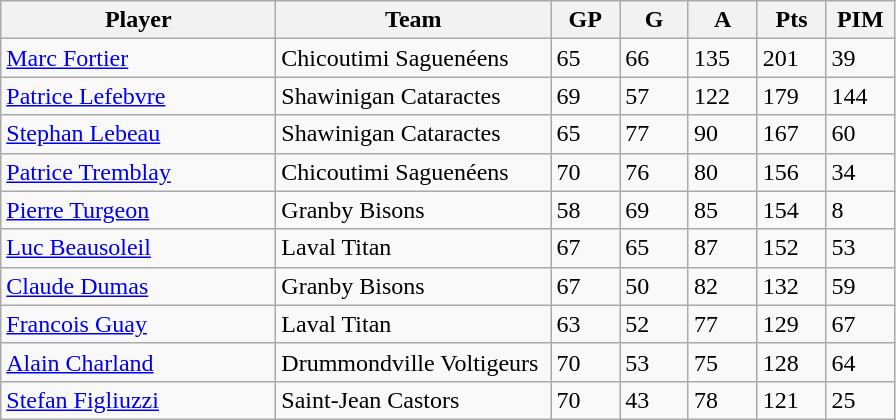<table class="wikitable">
<tr>
<th bgcolor="#DDDDFF" width="30%">Player</th>
<th bgcolor="#DDDDFF" width="30%">Team</th>
<th bgcolor="#DDDDFF" width="7.5%">GP</th>
<th bgcolor="#DDDDFF" width="7.5%">G</th>
<th bgcolor="#DDDDFF" width="7.5%">A</th>
<th bgcolor="#DDDDFF" width="7.5%">Pts</th>
<th bgcolor="#DDDDFF" width="7.5%">PIM</th>
</tr>
<tr>
<td><a href='#'>Marc Fortier</a></td>
<td>Chicoutimi Saguenéens</td>
<td>65</td>
<td>66</td>
<td>135</td>
<td>201</td>
<td>39</td>
</tr>
<tr>
<td><a href='#'>Patrice Lefebvre</a></td>
<td>Shawinigan Cataractes</td>
<td>69</td>
<td>57</td>
<td>122</td>
<td>179</td>
<td>144</td>
</tr>
<tr>
<td><a href='#'>Stephan Lebeau</a></td>
<td>Shawinigan Cataractes</td>
<td>65</td>
<td>77</td>
<td>90</td>
<td>167</td>
<td>60</td>
</tr>
<tr>
<td><a href='#'>Patrice Tremblay</a></td>
<td>Chicoutimi Saguenéens</td>
<td>70</td>
<td>76</td>
<td>80</td>
<td>156</td>
<td>34</td>
</tr>
<tr>
<td><a href='#'>Pierre Turgeon</a></td>
<td>Granby Bisons</td>
<td>58</td>
<td>69</td>
<td>85</td>
<td>154</td>
<td>8</td>
</tr>
<tr>
<td><a href='#'>Luc Beausoleil</a></td>
<td>Laval Titan</td>
<td>67</td>
<td>65</td>
<td>87</td>
<td>152</td>
<td>53</td>
</tr>
<tr>
<td><a href='#'>Claude Dumas</a></td>
<td>Granby Bisons</td>
<td>67</td>
<td>50</td>
<td>82</td>
<td>132</td>
<td>59</td>
</tr>
<tr>
<td><a href='#'>Francois Guay</a></td>
<td>Laval Titan</td>
<td>63</td>
<td>52</td>
<td>77</td>
<td>129</td>
<td>67</td>
</tr>
<tr>
<td><a href='#'>Alain Charland</a></td>
<td>Drummondville Voltigeurs</td>
<td>70</td>
<td>53</td>
<td>75</td>
<td>128</td>
<td>64</td>
</tr>
<tr>
<td><a href='#'>Stefan Figliuzzi</a></td>
<td>Saint-Jean Castors</td>
<td>70</td>
<td>43</td>
<td>78</td>
<td>121</td>
<td>25</td>
</tr>
</table>
